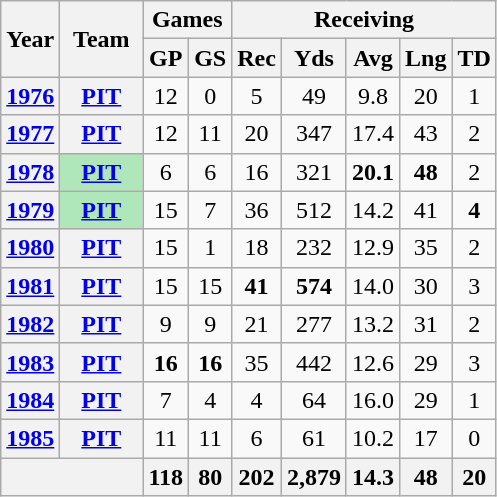<table class="wikitable" style="text-align:center">
<tr>
<th rowspan="2">Year</th>
<th rowspan="2">Team</th>
<th colspan="2">Games</th>
<th colspan="5">Receiving</th>
</tr>
<tr>
<th>GP</th>
<th>GS</th>
<th>Rec</th>
<th>Yds</th>
<th>Avg</th>
<th>Lng</th>
<th>TD</th>
</tr>
<tr>
<th><a href='#'>1976</a></th>
<th><a href='#'>PIT</a></th>
<td>12</td>
<td>0</td>
<td>5</td>
<td>49</td>
<td>9.8</td>
<td>20</td>
<td>1</td>
</tr>
<tr>
<th><a href='#'>1977</a></th>
<th><a href='#'>PIT</a></th>
<td>12</td>
<td>11</td>
<td>20</td>
<td>347</td>
<td>17.4</td>
<td>43</td>
<td>2</td>
</tr>
<tr>
<th><a href='#'>1978</a></th>
<th style="background:#afe6ba; width:3em;"><a href='#'>PIT</a></th>
<td>6</td>
<td>6</td>
<td>16</td>
<td>321</td>
<td><strong>20.1</strong></td>
<td><strong>48</strong></td>
<td>2</td>
</tr>
<tr>
<th><a href='#'>1979</a></th>
<th style="background:#afe6ba; width:3em;"><a href='#'>PIT</a></th>
<td>15</td>
<td>7</td>
<td>36</td>
<td>512</td>
<td>14.2</td>
<td>41</td>
<td><strong>4</strong></td>
</tr>
<tr>
<th><a href='#'>1980</a></th>
<th><a href='#'>PIT</a></th>
<td>15</td>
<td>1</td>
<td>18</td>
<td>232</td>
<td>12.9</td>
<td>35</td>
<td>2</td>
</tr>
<tr>
<th><a href='#'>1981</a></th>
<th><a href='#'>PIT</a></th>
<td>15</td>
<td>15</td>
<td><strong>41</strong></td>
<td><strong>574</strong></td>
<td>14.0</td>
<td>30</td>
<td>3</td>
</tr>
<tr>
<th><a href='#'>1982</a></th>
<th><a href='#'>PIT</a></th>
<td>9</td>
<td>9</td>
<td>21</td>
<td>277</td>
<td>13.2</td>
<td>31</td>
<td>2</td>
</tr>
<tr>
<th><a href='#'>1983</a></th>
<th><a href='#'>PIT</a></th>
<td><strong>16</strong></td>
<td><strong>16</strong></td>
<td>35</td>
<td>442</td>
<td>12.6</td>
<td>29</td>
<td>3</td>
</tr>
<tr>
<th><a href='#'>1984</a></th>
<th><a href='#'>PIT</a></th>
<td>7</td>
<td>4</td>
<td>4</td>
<td>64</td>
<td>16.0</td>
<td>29</td>
<td>1</td>
</tr>
<tr>
<th><a href='#'>1985</a></th>
<th><a href='#'>PIT</a></th>
<td>11</td>
<td>11</td>
<td>6</td>
<td>61</td>
<td>10.2</td>
<td>17</td>
<td>0</td>
</tr>
<tr>
<th colspan="2"></th>
<th>118</th>
<th>80</th>
<th>202</th>
<th>2,879</th>
<th>14.3</th>
<th>48</th>
<th>20</th>
</tr>
</table>
